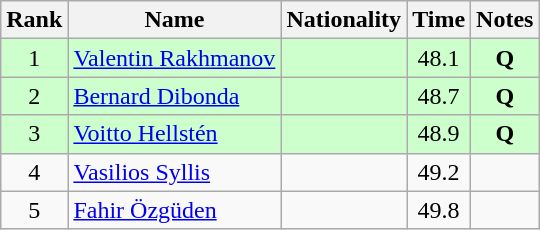<table class="wikitable sortable" style="text-align:center">
<tr>
<th>Rank</th>
<th>Name</th>
<th>Nationality</th>
<th>Time</th>
<th>Notes</th>
</tr>
<tr bgcolor=ccffcc>
<td>1</td>
<td align=left><a href='#'>Valentin Rakhmanov</a></td>
<td align=left></td>
<td>48.1</td>
<td><strong>Q</strong></td>
</tr>
<tr bgcolor=ccffcc>
<td>2</td>
<td align=left><a href='#'>Bernard Dibonda</a></td>
<td align=left></td>
<td>48.7</td>
<td><strong>Q</strong></td>
</tr>
<tr bgcolor=ccffcc>
<td>3</td>
<td align=left><a href='#'>Voitto Hellstén</a></td>
<td align=left></td>
<td>48.9</td>
<td><strong>Q</strong></td>
</tr>
<tr>
<td>4</td>
<td align=left><a href='#'>Vasilios Syllis</a></td>
<td align=left></td>
<td>49.2</td>
<td></td>
</tr>
<tr>
<td>5</td>
<td align=left><a href='#'>Fahir Özgüden</a></td>
<td align=left></td>
<td>49.8</td>
<td></td>
</tr>
</table>
